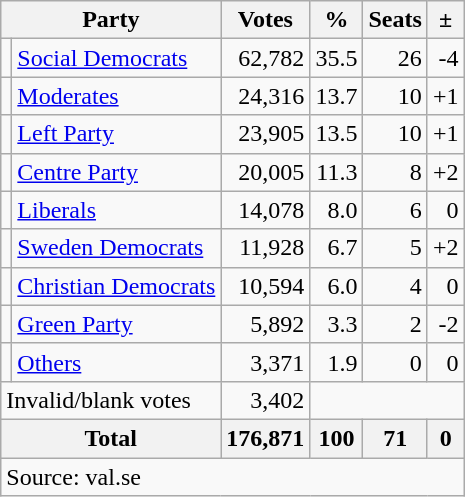<table class=wikitable style=text-align:right>
<tr>
<th colspan=2>Party</th>
<th>Votes</th>
<th>%</th>
<th>Seats</th>
<th>±</th>
</tr>
<tr>
<td bgcolor=></td>
<td align=left><a href='#'>Social Democrats</a></td>
<td>62,782</td>
<td>35.5</td>
<td>26</td>
<td>-4</td>
</tr>
<tr>
<td bgcolor=></td>
<td align=left><a href='#'>Moderates</a></td>
<td>24,316</td>
<td>13.7</td>
<td>10</td>
<td>+1</td>
</tr>
<tr>
<td bgcolor=></td>
<td align=left><a href='#'>Left Party</a></td>
<td>23,905</td>
<td>13.5</td>
<td>10</td>
<td>+1</td>
</tr>
<tr>
<td bgcolor=></td>
<td align=left><a href='#'>Centre Party</a></td>
<td>20,005</td>
<td>11.3</td>
<td>8</td>
<td>+2</td>
</tr>
<tr>
<td bgcolor=></td>
<td align=left><a href='#'>Liberals</a></td>
<td>14,078</td>
<td>8.0</td>
<td>6</td>
<td>0</td>
</tr>
<tr>
<td bgcolor=></td>
<td align=left><a href='#'>Sweden Democrats</a></td>
<td>11,928</td>
<td>6.7</td>
<td>5</td>
<td>+2</td>
</tr>
<tr>
<td bgcolor=></td>
<td align=left><a href='#'>Christian Democrats</a></td>
<td>10,594</td>
<td>6.0</td>
<td>4</td>
<td>0</td>
</tr>
<tr>
<td bgcolor=></td>
<td align=left><a href='#'>Green Party</a></td>
<td>5,892</td>
<td>3.3</td>
<td>2</td>
<td>-2</td>
</tr>
<tr>
<td></td>
<td align=left><a href='#'>Others</a></td>
<td>3,371</td>
<td>1.9</td>
<td>0</td>
<td>0</td>
</tr>
<tr>
<td align=left colspan=2>Invalid/blank votes</td>
<td>3,402</td>
<td colspan=3></td>
</tr>
<tr>
<th align=left colspan=2>Total</th>
<th>176,871</th>
<th>100</th>
<th>71</th>
<th>0</th>
</tr>
<tr>
<td align=left colspan=6>Source: val.se </td>
</tr>
</table>
